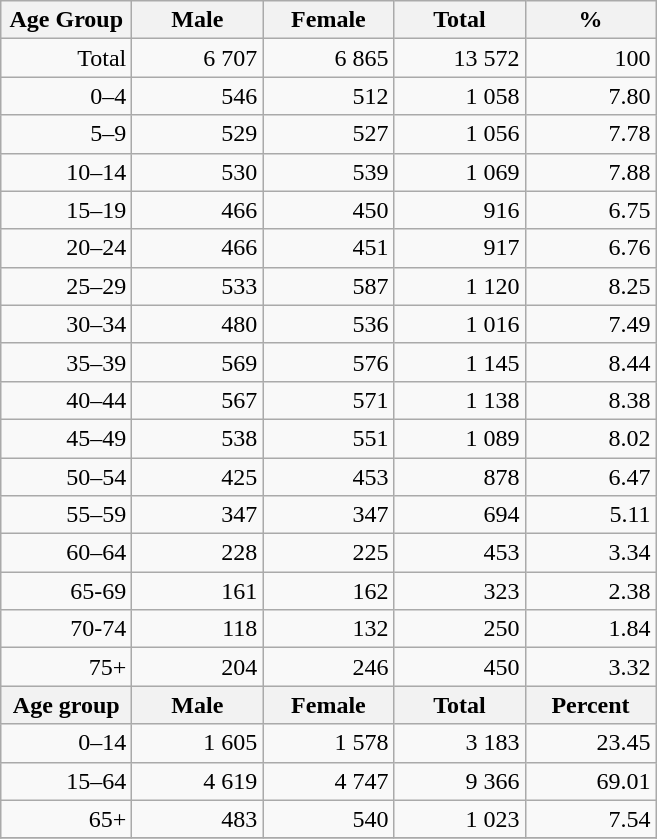<table class="wikitable">
<tr>
<th width="80pt">Age Group</th>
<th width="80pt">Male</th>
<th width="80pt">Female</th>
<th width="80pt">Total</th>
<th width="80pt">%</th>
</tr>
<tr>
<td align="right">Total</td>
<td align="right">6 707</td>
<td align="right">6 865</td>
<td align="right">13 572</td>
<td align="right">100</td>
</tr>
<tr>
<td align="right">0–4</td>
<td align="right">546</td>
<td align="right">512</td>
<td align="right">1 058</td>
<td align="right">7.80</td>
</tr>
<tr>
<td align="right">5–9</td>
<td align="right">529</td>
<td align="right">527</td>
<td align="right">1 056</td>
<td align="right">7.78</td>
</tr>
<tr>
<td align="right">10–14</td>
<td align="right">530</td>
<td align="right">539</td>
<td align="right">1 069</td>
<td align="right">7.88</td>
</tr>
<tr>
<td align="right">15–19</td>
<td align="right">466</td>
<td align="right">450</td>
<td align="right">916</td>
<td align="right">6.75</td>
</tr>
<tr>
<td align="right">20–24</td>
<td align="right">466</td>
<td align="right">451</td>
<td align="right">917</td>
<td align="right">6.76</td>
</tr>
<tr>
<td align="right">25–29</td>
<td align="right">533</td>
<td align="right">587</td>
<td align="right">1 120</td>
<td align="right">8.25</td>
</tr>
<tr>
<td align="right">30–34</td>
<td align="right">480</td>
<td align="right">536</td>
<td align="right">1 016</td>
<td align="right">7.49</td>
</tr>
<tr>
<td align="right">35–39</td>
<td align="right">569</td>
<td align="right">576</td>
<td align="right">1 145</td>
<td align="right">8.44</td>
</tr>
<tr>
<td align="right">40–44</td>
<td align="right">567</td>
<td align="right">571</td>
<td align="right">1 138</td>
<td align="right">8.38</td>
</tr>
<tr>
<td align="right">45–49</td>
<td align="right">538</td>
<td align="right">551</td>
<td align="right">1 089</td>
<td align="right">8.02</td>
</tr>
<tr>
<td align="right">50–54</td>
<td align="right">425</td>
<td align="right">453</td>
<td align="right">878</td>
<td align="right">6.47</td>
</tr>
<tr>
<td align="right">55–59</td>
<td align="right">347</td>
<td align="right">347</td>
<td align="right">694</td>
<td align="right">5.11</td>
</tr>
<tr>
<td align="right">60–64</td>
<td align="right">228</td>
<td align="right">225</td>
<td align="right">453</td>
<td align="right">3.34</td>
</tr>
<tr>
<td align="right">65-69</td>
<td align="right">161</td>
<td align="right">162</td>
<td align="right">323</td>
<td align="right">2.38</td>
</tr>
<tr>
<td align="right">70-74</td>
<td align="right">118</td>
<td align="right">132</td>
<td align="right">250</td>
<td align="right">1.84</td>
</tr>
<tr>
<td align="right">75+</td>
<td align="right">204</td>
<td align="right">246</td>
<td align="right">450</td>
<td align="right">3.32</td>
</tr>
<tr>
<th width="50">Age group</th>
<th width="80pt">Male</th>
<th width="80">Female</th>
<th width="80">Total</th>
<th width="50">Percent</th>
</tr>
<tr>
<td align="right">0–14</td>
<td align="right">1 605</td>
<td align="right">1 578</td>
<td align="right">3 183</td>
<td align="right">23.45</td>
</tr>
<tr>
<td align="right">15–64</td>
<td align="right">4 619</td>
<td align="right">4 747</td>
<td align="right">9 366</td>
<td align="right">69.01</td>
</tr>
<tr>
<td align="right">65+</td>
<td align="right">483</td>
<td align="right">540</td>
<td align="right">1 023</td>
<td align="right">7.54</td>
</tr>
<tr>
</tr>
</table>
